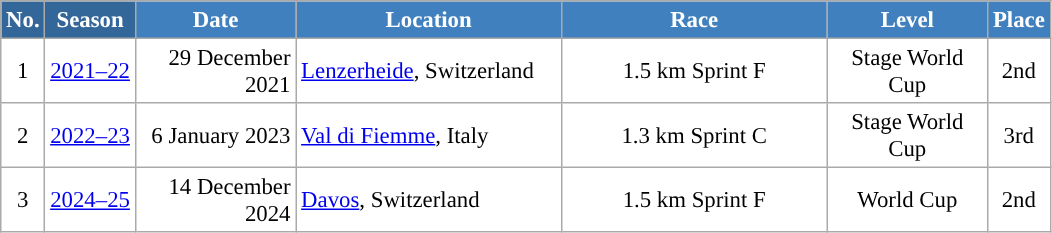<table class="wikitable sortable" style="font-size:95%; text-align:center; border:grey solid 1px; border-collapse:collapse; background:#ffffff;">
<tr style="background:#efefef;">
<th style="background-color:#369; color:white;">No.</th>
<th style="background-color:#369; color:white;">Season</th>
<th style="background-color:#4180be; color:white; width:100px;">Date</th>
<th style="background-color:#4180be; color:white; width:170px;">Location</th>
<th style="background-color:#4180be; color:white; width:170px;">Race</th>
<th style="background-color:#4180be; color:white; width:100px;">Level</th>
<th style="background-color:#4180be; color:white;">Place</th>
</tr>
<tr>
<td align=center>1</td>
<td rowspan=1 align=center><a href='#'>2021–22</a></td>
<td align=right>29 December 2021</td>
<td align=left> <a href='#'>Lenzerheide</a>, Switzerland</td>
<td>1.5 km Sprint F</td>
<td>Stage World Cup</td>
<td>2nd</td>
</tr>
<tr>
<td align=center>2</td>
<td rowspan=1 align=center><a href='#'>2022–23</a></td>
<td align=right>6 January 2023</td>
<td align=left> <a href='#'>Val di Fiemme</a>, Italy</td>
<td>1.3 km Sprint C</td>
<td>Stage World Cup</td>
<td>3rd</td>
</tr>
<tr>
<td align=center>3</td>
<td rowspan=1 align=center><a href='#'>2024–25</a></td>
<td align=right>14 December 2024</td>
<td align=left> <a href='#'>Davos</a>, Switzerland</td>
<td>1.5 km Sprint F</td>
<td>World Cup</td>
<td>2nd</td>
</tr>
</table>
